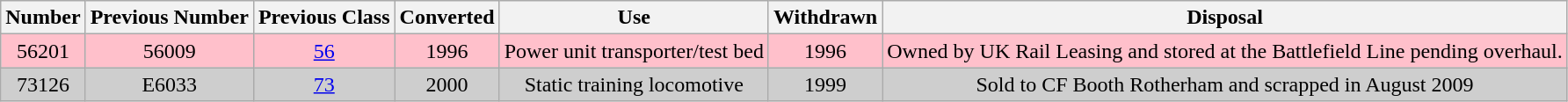<table class="wikitable">
<tr>
<th>Number</th>
<th align=left>Previous Number</th>
<th>Previous Class</th>
<th>Converted</th>
<th align=left>Use</th>
<th>Withdrawn</th>
<th align=left>Disposal</th>
</tr>
<tr>
<td style="background-color:#FFC0CB" align=center>56201</td>
<td style="background-color:#FFC0CB" align=center>56009</td>
<td style="background-color:#FFC0CB" align=center><a href='#'>56</a></td>
<td style="background-color:#FFC0CB" align=center>1996</td>
<td style="background-color:#FFC0CB">Power unit transporter/test bed</td>
<td style="background-color:#FFC0CB" align=center>1996</td>
<td style="background-color:#FFC0CB">Owned by UK Rail Leasing and stored at the Battlefield Line pending overhaul.</td>
</tr>
<tr>
<td style="background-color:#CECECE" align=center>73126</td>
<td style="background-color:#CECECE" align=center>E6033</td>
<td style="background-color:#CECECE" align=center><a href='#'>73</a></td>
<td style="background-color:#CECECE" align=center>2000</td>
<td style="background-color:#CECECE" align=center>Static training locomotive</td>
<td style="background-color:#CECECE" align=center>1999</td>
<td style="background-color:#CECECE" align=center>Sold to CF Booth Rotherham and scrapped in August 2009</td>
</tr>
</table>
